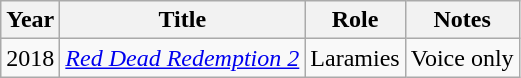<table class="wikitable">
<tr>
<th>Year</th>
<th>Title</th>
<th>Role</th>
<th>Notes</th>
</tr>
<tr>
<td>2018</td>
<td><em><a href='#'>Red Dead Redemption 2</a></em></td>
<td>Laramies</td>
<td>Voice only</td>
</tr>
</table>
